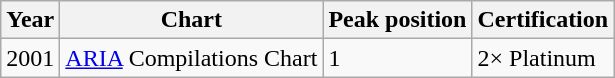<table class="wikitable">
<tr>
<th>Year</th>
<th>Chart</th>
<th>Peak position</th>
<th>Certification</th>
</tr>
<tr>
<td>2001</td>
<td><a href='#'>ARIA</a> Compilations Chart</td>
<td>1</td>
<td>2× Platinum</td>
</tr>
</table>
